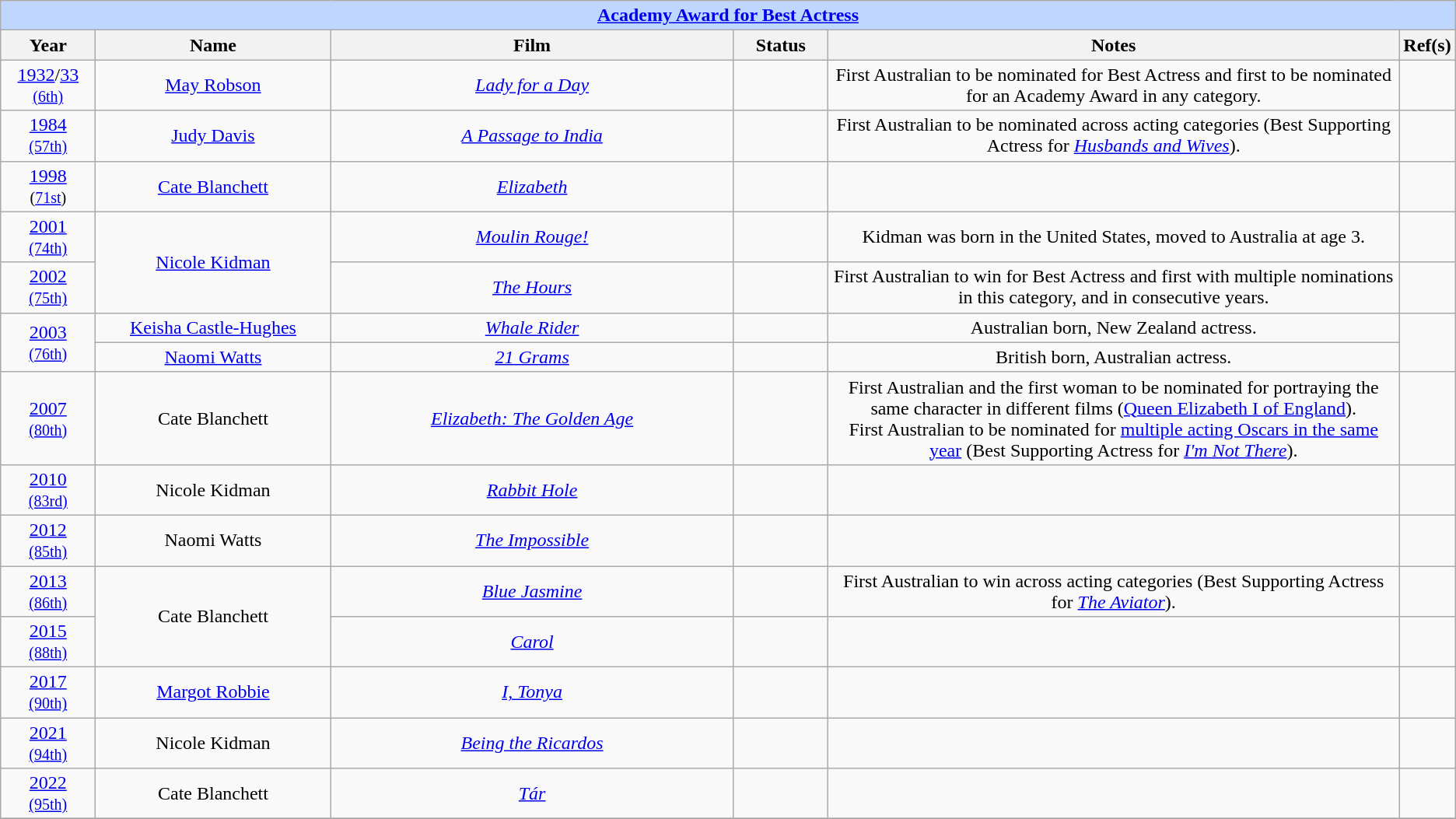<table class="wikitable" style="text-align: center">
<tr style="background:#bfd7ff;">
<td colspan="6" style="text-align:center;"><strong><a href='#'>Academy Award for Best Actress</a></strong></td>
</tr>
<tr style="background:#ebf5ff;">
<th style="width:75px;">Year</th>
<th style="width:200px;">Name</th>
<th style="width:350px;">Film</th>
<th style="width:75px;">Status</th>
<th style="width:500px;">Notes</th>
<th width="3">Ref(s)</th>
</tr>
<tr>
<td style="text-align: center"><a href='#'>1932</a>/<a href='#'>33</a> <br><small><a href='#'>(6th)</a> </small></td>
<td><a href='#'>May Robson</a></td>
<td><em><a href='#'>Lady for a Day</a></em></td>
<td></td>
<td>First Australian to be nominated for Best Actress and first to be nominated for an Academy Award in any category.</td>
<td style="text-align: center"></td>
</tr>
<tr>
<td style="text-align: center"><a href='#'>1984</a> <br><small><a href='#'>(57th)</a> </small></td>
<td><a href='#'>Judy Davis</a></td>
<td><em><a href='#'>A Passage to India</a></em></td>
<td></td>
<td>First Australian to be nominated across acting categories (Best Supporting Actress for <em><a href='#'>Husbands and Wives</a></em>).</td>
<td style="text-align: center"></td>
</tr>
<tr>
<td style="text-align: center"><a href='#'>1998</a><br> <small>(<a href='#'>71st</a>)</small></td>
<td><a href='#'>Cate Blanchett</a></td>
<td><em><a href='#'>Elizabeth</a></em></td>
<td></td>
<td></td>
<td style="text-align: center"></td>
</tr>
<tr>
<td style="text-align: center"><a href='#'>2001</a> <br><small><a href='#'>(74th)</a> </small></td>
<td rowspan=2><a href='#'>Nicole Kidman</a></td>
<td><em><a href='#'>Moulin Rouge!</a></em></td>
<td></td>
<td>Kidman was born in the United States, moved to Australia at age 3.</td>
<td style="text-align: center"></td>
</tr>
<tr>
<td style="text-align: center"><a href='#'>2002</a> <br><small><a href='#'>(75th)</a> </small></td>
<td><em><a href='#'>The Hours</a></em></td>
<td></td>
<td>First Australian to win for Best Actress and first with multiple nominations in this category, and in consecutive years.</td>
<td style="text-align: center"></td>
</tr>
<tr>
<td style="text-align:center;" rowspan="2"><a href='#'>2003</a> <br><small><a href='#'>(76th)</a> </small></td>
<td><a href='#'>Keisha Castle-Hughes</a></td>
<td><em><a href='#'>Whale Rider</a></em></td>
<td></td>
<td>Australian born, New Zealand actress.</td>
<td style="text-align: center;" rowspan="2"></td>
</tr>
<tr>
<td><a href='#'>Naomi Watts</a></td>
<td><em><a href='#'>21 Grams</a></em></td>
<td></td>
<td>British born, Australian actress.</td>
</tr>
<tr>
<td style="text-align: center"><a href='#'>2007</a> <br><small><a href='#'>(80th)</a> </small></td>
<td>Cate Blanchett</td>
<td><em><a href='#'>Elizabeth: The Golden Age</a></em></td>
<td></td>
<td>First Australian and the first woman to be nominated for portraying the same character in different films (<a href='#'>Queen Elizabeth I of England</a>).<br>First Australian to be nominated for <a href='#'>multiple acting Oscars in the same year</a> (Best Supporting Actress for <em><a href='#'>I'm Not There</a></em>).</td>
<td style="text-align: center"></td>
</tr>
<tr>
<td style="text-align: center"><a href='#'>2010</a> <br><small><a href='#'>(83rd)</a> </small></td>
<td>Nicole Kidman</td>
<td><em><a href='#'>Rabbit Hole</a></em></td>
<td></td>
<td></td>
<td style="text-align: center"></td>
</tr>
<tr>
<td style="text-align: center"><a href='#'>2012</a> <br><small><a href='#'>(85th)</a> </small></td>
<td>Naomi Watts</td>
<td><em><a href='#'>The Impossible</a></em></td>
<td></td>
<td></td>
<td style="text-align: center"></td>
</tr>
<tr>
<td style="text-align: center"><a href='#'>2013</a> <br><small><a href='#'>(86th)</a> </small></td>
<td rowspan=2>Cate Blanchett</td>
<td><em><a href='#'>Blue Jasmine</a></em></td>
<td></td>
<td>First Australian to win across acting categories (Best Supporting Actress for <em><a href='#'>The Aviator</a></em>).</td>
<td style="text-align: center"></td>
</tr>
<tr>
<td style="text-align: center"><a href='#'>2015</a> <br><small><a href='#'>(88th)</a> </small></td>
<td><em><a href='#'>Carol</a></em></td>
<td></td>
<td></td>
<td style="text-align: center"></td>
</tr>
<tr>
<td style="text-align: center"><a href='#'>2017</a> <br><small><a href='#'>(90th)</a> </small></td>
<td><a href='#'>Margot Robbie</a></td>
<td><em><a href='#'>I, Tonya</a></em></td>
<td></td>
<td></td>
<td style="text-align: center"></td>
</tr>
<tr>
<td style="text-align: center"><a href='#'>2021</a> <br><small><a href='#'>(94th)</a> </small></td>
<td>Nicole Kidman</td>
<td><em><a href='#'>Being the Ricardos</a></em></td>
<td></td>
<td></td>
<td style="text-align: center"></td>
</tr>
<tr>
<td style="text-align: center"><a href='#'>2022</a> <br><small><a href='#'>(95th)</a> </small></td>
<td>Cate Blanchett</td>
<td><em><a href='#'>Tár</a></em></td>
<td></td>
<td></td>
<td style="text-align: center"></td>
</tr>
<tr>
</tr>
</table>
